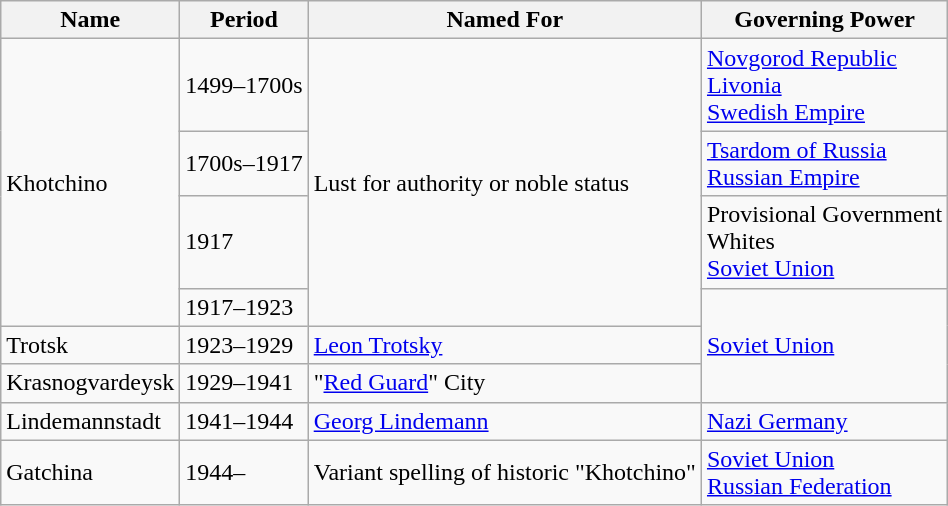<table class="wikitable">
<tr>
<th>Name</th>
<th>Period</th>
<th>Named For</th>
<th>Governing Power</th>
</tr>
<tr>
<td rowspan="4">Khotchino</td>
<td>1499–1700s</td>
<td rowspan="4">Lust for authority or noble status</td>
<td><a href='#'>Novgorod Republic</a><br><a href='#'>Livonia</a><br> <a href='#'>Swedish Empire</a></td>
</tr>
<tr>
<td>1700s–1917</td>
<td> <a href='#'>Tsardom of Russia</a><br> <a href='#'>Russian Empire</a></td>
</tr>
<tr>
<td>1917</td>
<td>Provisional Government<br>Whites<br> <a href='#'>Soviet Union</a></td>
</tr>
<tr>
<td>1917–1923</td>
<td rowspan="3"> <a href='#'>Soviet Union</a></td>
</tr>
<tr>
<td>Trotsk</td>
<td>1923–1929</td>
<td><a href='#'>Leon Trotsky</a></td>
</tr>
<tr>
<td>Krasnogvardeysk</td>
<td>1929–1941</td>
<td>"<a href='#'>Red Guard</a>" City</td>
</tr>
<tr>
<td>Lindemannstadt</td>
<td>1941–1944</td>
<td><a href='#'>Georg Lindemann</a></td>
<td> <a href='#'>Nazi Germany</a></td>
</tr>
<tr>
<td>Gatchina</td>
<td>1944–</td>
<td>Variant spelling of historic "Khotchino"</td>
<td> <a href='#'>Soviet Union</a><br> <a href='#'>Russian Federation</a></td>
</tr>
</table>
